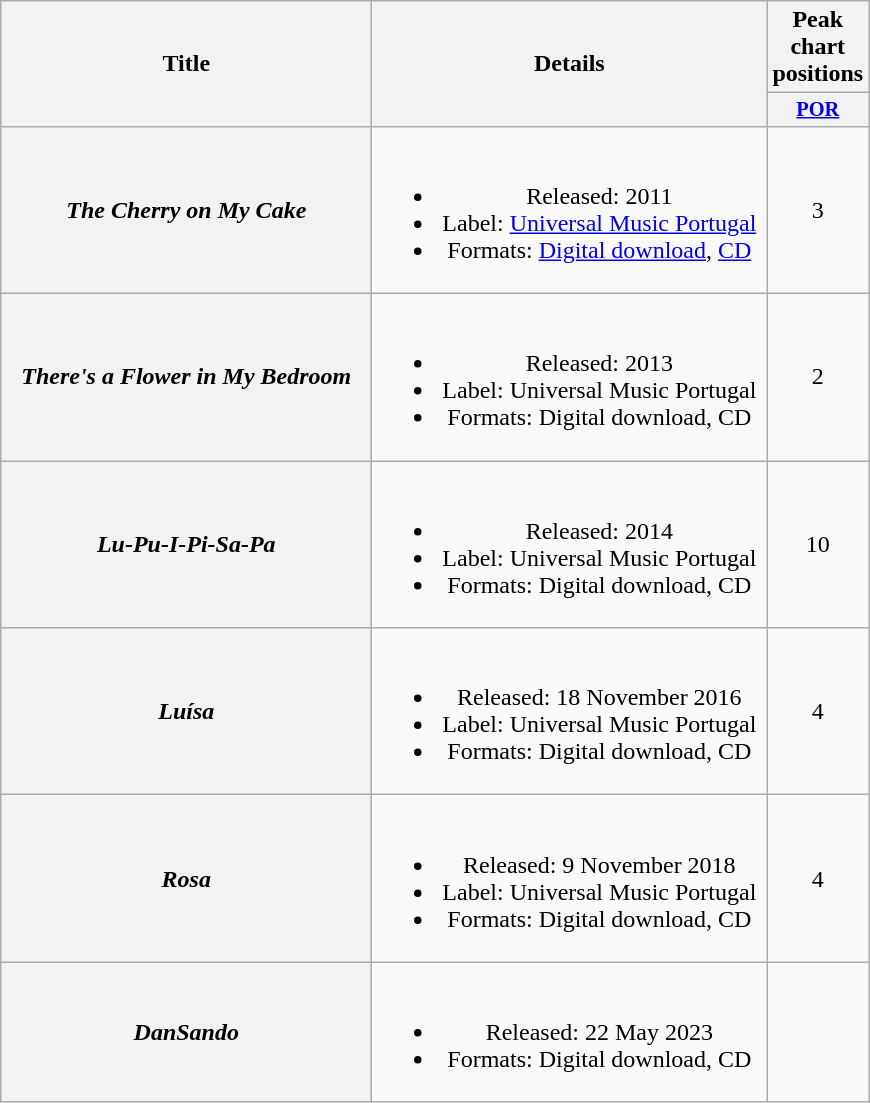<table class="wikitable plainrowheaders" style="text-align:center;">
<tr>
<th scope="col" rowspan="2" style="width:15em;">Title</th>
<th scope="col" rowspan="2" style="width:16em;">Details</th>
<th scope="col" colspan="1">Peak chart positions</th>
</tr>
<tr>
<th scope="col" style="width:3em;font-size:85%;"><a href='#'>POR</a><br></th>
</tr>
<tr>
<th scope="row"><em>The Cherry on My Cake</em></th>
<td><br><ul><li>Released: 2011</li><li>Label: <a href='#'>Universal Music Portugal</a></li><li>Formats: <a href='#'>Digital download</a>, <a href='#'>CD</a></li></ul></td>
<td>3</td>
</tr>
<tr>
<th scope="row"><em>There's a Flower in My Bedroom</em></th>
<td><br><ul><li>Released: 2013</li><li>Label: Universal Music Portugal</li><li>Formats: Digital download, CD</li></ul></td>
<td>2</td>
</tr>
<tr>
<th scope="row"><em>Lu-Pu-I-Pi-Sa-Pa</em></th>
<td><br><ul><li>Released: 2014</li><li>Label: Universal Music Portugal</li><li>Formats: Digital download, CD</li></ul></td>
<td>10</td>
</tr>
<tr>
<th scope="row"><em>Luísa</em></th>
<td><br><ul><li>Released: 18 November 2016</li><li>Label: Universal Music Portugal</li><li>Formats: Digital download, CD</li></ul></td>
<td>4</td>
</tr>
<tr>
<th scope="row"><em>Rosa</em></th>
<td><br><ul><li>Released: 9 November 2018</li><li>Label: Universal Music Portugal</li><li>Formats: Digital download, CD</li></ul></td>
<td>4</td>
</tr>
<tr>
<th scope="row"><em>DanSando</em></th>
<td><br><ul><li>Released: 22 May 2023</li><li>Formats: Digital download, CD</li></ul></td>
<td></td>
</tr>
</table>
